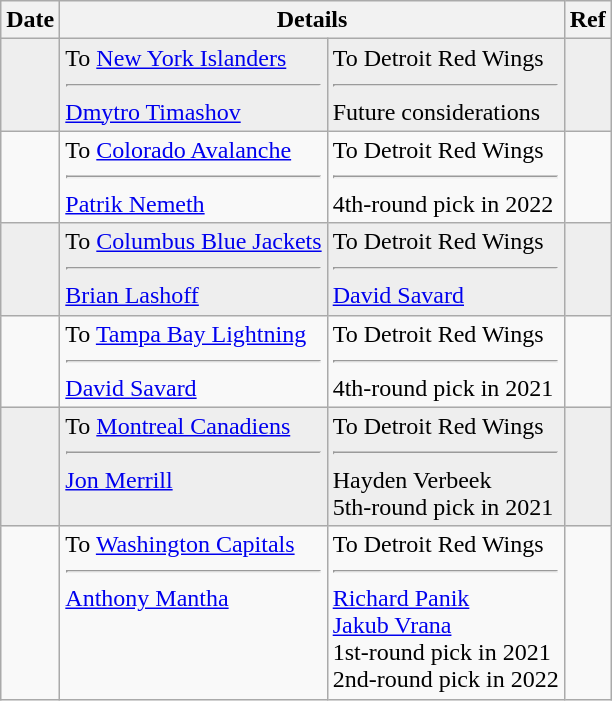<table class="wikitable">
<tr>
<th>Date</th>
<th colspan="2">Details</th>
<th>Ref</th>
</tr>
<tr style="background:#eee;">
<td></td>
<td valign="top">To <a href='#'>New York Islanders</a><hr><a href='#'>Dmytro Timashov</a></td>
<td valign="top">To Detroit Red Wings<hr>Future considerations</td>
<td></td>
</tr>
<tr>
<td></td>
<td valign="top">To <a href='#'>Colorado Avalanche</a><hr><a href='#'>Patrik Nemeth</a></td>
<td valign="top">To Detroit Red Wings<hr>4th-round pick in 2022</td>
<td></td>
</tr>
<tr style="background:#eee;">
<td></td>
<td valign="top">To <a href='#'>Columbus Blue Jackets</a><hr><a href='#'>Brian Lashoff</a></td>
<td valign="top">To Detroit Red Wings<hr><a href='#'>David Savard</a></td>
<td></td>
</tr>
<tr>
<td></td>
<td valign="top">To <a href='#'>Tampa Bay Lightning</a><hr><a href='#'>David Savard</a></td>
<td valign="top">To Detroit Red Wings<hr>4th-round pick in 2021</td>
<td></td>
</tr>
<tr style="background:#eee;">
<td></td>
<td valign="top">To <a href='#'>Montreal Canadiens</a><hr><a href='#'>Jon Merrill</a></td>
<td valign="top">To Detroit Red Wings<hr>Hayden Verbeek<br>5th-round pick in 2021</td>
<td></td>
</tr>
<tr>
<td></td>
<td valign="top">To <a href='#'>Washington Capitals</a><hr><a href='#'>Anthony Mantha</a></td>
<td valign="top">To Detroit Red Wings<hr><a href='#'>Richard Panik</a><br><a href='#'>Jakub Vrana</a><br>1st-round pick in 2021<br>2nd-round pick in 2022</td>
<td></td>
</tr>
</table>
